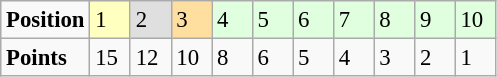<table class="wikitable" style="font-size: 95%;">
<tr>
<td><strong>Position</strong></td>
<td style="background:#FFFFBF;" width=20>1</td>
<td style="background:#dfdfdf;" width=20>2</td>
<td style="background:#FFDF9F;" width=20>3</td>
<td style="background:#dfffdf;" width=20>4</td>
<td style="background:#dfffdf;" width=20>5</td>
<td style="background:#dfffdf;" width=20>6</td>
<td style="background:#dfffdf;" width=20>7</td>
<td style="background:#dfffdf;" width=20>8</td>
<td style="background:#dfffdf;" width=20>9</td>
<td style="background:#dfffdf;" width=20>10</td>
</tr>
<tr>
<td><strong>Points</strong></td>
<td>15</td>
<td>12</td>
<td>10</td>
<td>8</td>
<td>6</td>
<td>5</td>
<td>4</td>
<td>3</td>
<td>2</td>
<td>1</td>
</tr>
</table>
